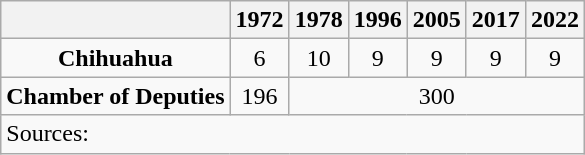<table class="wikitable mw-collapsible" style="text-align: center">
<tr>
<th></th>
<th>1972</th>
<th>1978</th>
<th>1996</th>
<th>2005</th>
<th>2017</th>
<th>2022</th>
</tr>
<tr>
<td><strong>Chihuahua</strong></td>
<td>6</td>
<td>10</td>
<td>9</td>
<td>9</td>
<td>9</td>
<td>9</td>
</tr>
<tr>
<td><strong>Chamber of Deputies</strong></td>
<td>196</td>
<td colspan=5>300</td>
</tr>
<tr>
<td colspan=7 style="text-align: left">Sources: </td>
</tr>
</table>
